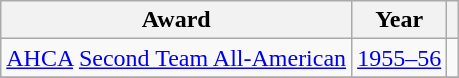<table class="wikitable">
<tr>
<th>Award</th>
<th>Year</th>
<th></th>
</tr>
<tr>
<td><a href='#'>AHCA</a> <a href='#'>Second Team All-American</a></td>
<td><a href='#'>1955–56</a></td>
<td></td>
</tr>
<tr>
</tr>
</table>
